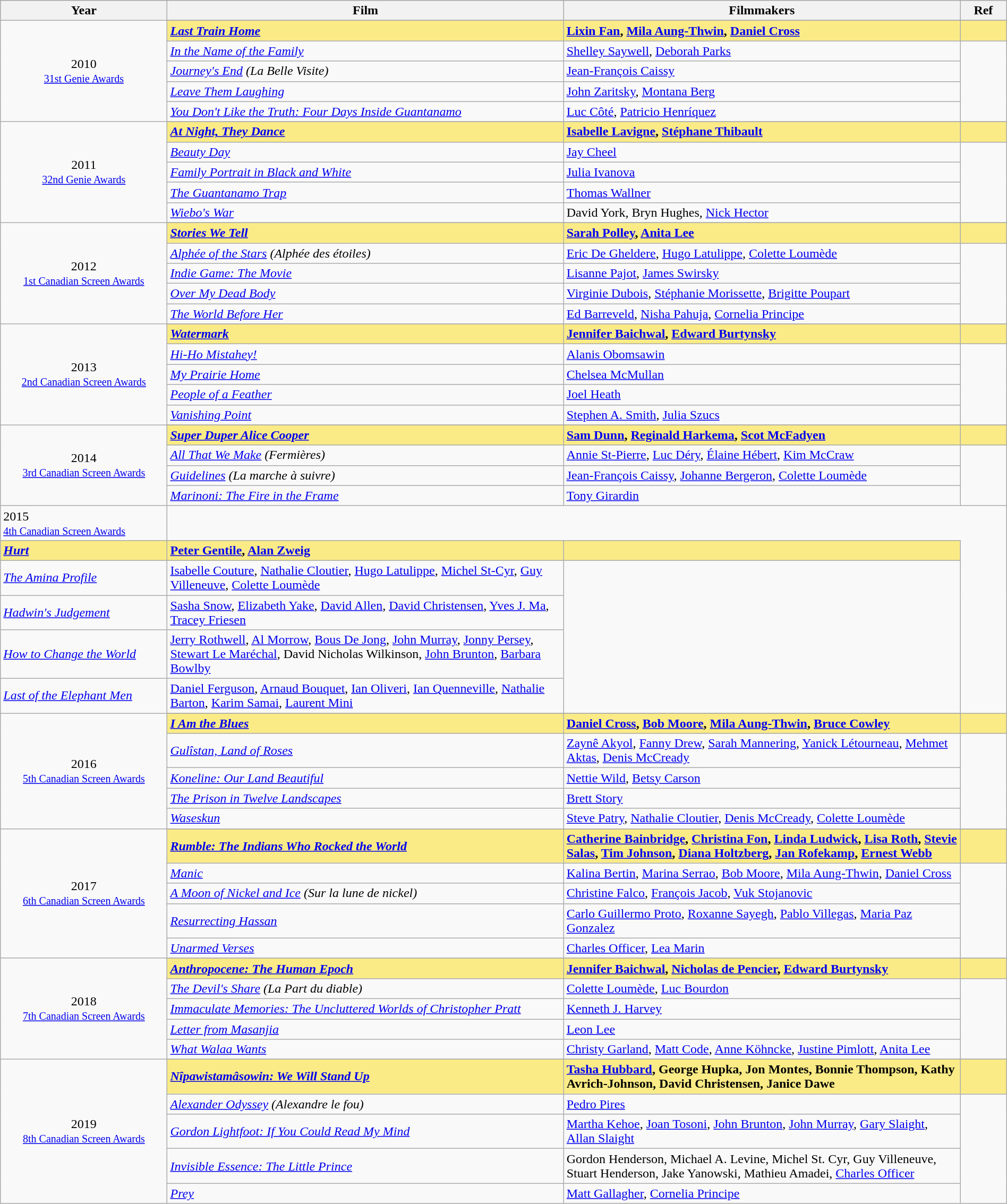<table class="wikitable" style="width:100%;">
<tr style="background:#bebebe;">
<th style="width:8%;">Year</th>
<th style="width:19%;">Film</th>
<th style="width:19%;">Filmmakers</th>
<th style="width:2%;">Ref</th>
</tr>
<tr>
<td rowspan="6" align="center">2010 <br> <small><a href='#'>31st Genie Awards</a></small></td>
</tr>
<tr style="background:#FAEB86;">
<td><strong><em><a href='#'>Last Train Home</a></em></strong></td>
<td><strong><a href='#'>Lixin Fan</a>, <a href='#'>Mila Aung-Thwin</a>, <a href='#'>Daniel Cross</a></strong></td>
<td></td>
</tr>
<tr>
<td><em><a href='#'>In the Name of the Family</a></em></td>
<td><a href='#'>Shelley Saywell</a>, <a href='#'>Deborah Parks</a></td>
<td rowspan=4></td>
</tr>
<tr>
<td><em><a href='#'>Journey's End</a> (La Belle Visite)</em></td>
<td><a href='#'>Jean-François Caissy</a></td>
</tr>
<tr>
<td><em><a href='#'>Leave Them Laughing</a></em></td>
<td><a href='#'>John Zaritsky</a>, <a href='#'>Montana Berg</a></td>
</tr>
<tr>
<td><em><a href='#'>You Don't Like the Truth: Four Days Inside Guantanamo</a></em></td>
<td><a href='#'>Luc Côté</a>, <a href='#'>Patricio Henríquez</a></td>
</tr>
<tr>
<td rowspan="6" align="center">2011 <br> <small><a href='#'>32nd Genie Awards</a></small></td>
</tr>
<tr style="background:#FAEB86;">
<td><strong><em><a href='#'>At Night, They Dance</a></em></strong></td>
<td><strong><a href='#'>Isabelle Lavigne</a>, <a href='#'>Stéphane Thibault</a></strong></td>
<td></td>
</tr>
<tr>
<td><em><a href='#'>Beauty Day</a></em></td>
<td><a href='#'>Jay Cheel</a></td>
<td rowspan=4></td>
</tr>
<tr>
<td><em><a href='#'>Family Portrait in Black and White</a></em></td>
<td><a href='#'>Julia Ivanova</a></td>
</tr>
<tr>
<td><em><a href='#'>The Guantanamo Trap</a></em></td>
<td><a href='#'>Thomas Wallner</a></td>
</tr>
<tr>
<td><em><a href='#'>Wiebo's War</a></em></td>
<td>David York, Bryn Hughes, <a href='#'>Nick Hector</a></td>
</tr>
<tr>
<td rowspan="6" align="center">2012 <br> <small><a href='#'>1st Canadian Screen Awards</a></small></td>
</tr>
<tr style="background:#FAEB86;">
<td><strong><em><a href='#'>Stories We Tell</a></em></strong></td>
<td><strong><a href='#'>Sarah Polley</a>, <a href='#'>Anita Lee</a></strong></td>
<td></td>
</tr>
<tr>
<td><em><a href='#'>Alphée of the Stars</a> (Alphée des étoiles)</em></td>
<td><a href='#'>Eric De Gheldere</a>, <a href='#'>Hugo Latulippe</a>, <a href='#'>Colette Loumède</a></td>
<td rowspan=4></td>
</tr>
<tr>
<td><em><a href='#'>Indie Game: The Movie</a></em></td>
<td><a href='#'>Lisanne Pajot</a>, <a href='#'>James Swirsky</a></td>
</tr>
<tr>
<td><em><a href='#'>Over My Dead Body</a></em></td>
<td><a href='#'>Virginie Dubois</a>, <a href='#'>Stéphanie Morissette</a>, <a href='#'>Brigitte Poupart</a></td>
</tr>
<tr>
<td><em><a href='#'>The World Before Her</a></em></td>
<td><a href='#'>Ed Barreveld</a>, <a href='#'>Nisha Pahuja</a>, <a href='#'>Cornelia Principe</a></td>
</tr>
<tr>
<td rowspan="6" align="center">2013 <br> <small><a href='#'>2nd Canadian Screen Awards</a></small></td>
</tr>
<tr style="background:#FAEB86;">
<td><strong><em><a href='#'>Watermark</a></em></strong></td>
<td><strong><a href='#'>Jennifer Baichwal</a>, <a href='#'>Edward Burtynsky</a></strong></td>
<td></td>
</tr>
<tr>
<td><em><a href='#'>Hi-Ho Mistahey!</a></em></td>
<td><a href='#'>Alanis Obomsawin</a></td>
<td rowspan=4></td>
</tr>
<tr>
<td><em><a href='#'>My Prairie Home</a></em></td>
<td><a href='#'>Chelsea McMullan</a></td>
</tr>
<tr>
<td><em><a href='#'>People of a Feather</a></em></td>
<td><a href='#'>Joel Heath</a></td>
</tr>
<tr>
<td><em><a href='#'>Vanishing Point</a></em></td>
<td><a href='#'>Stephen A. Smith</a>, <a href='#'>Julia Szucs</a></td>
</tr>
<tr>
<td rowspan="5" align="center">2014 <br> <small><a href='#'>3rd Canadian Screen Awards</a></small></td>
</tr>
<tr style="background:#FAEB86;">
<td><strong><em><a href='#'>Super Duper Alice Cooper</a></em></strong></td>
<td><strong><a href='#'>Sam Dunn</a>, <a href='#'>Reginald Harkema</a>, <a href='#'>Scot McFadyen</a></strong></td>
<td></td>
</tr>
<tr>
<td><em><a href='#'>All That We Make</a> (Fermières)</em></td>
<td><a href='#'>Annie St-Pierre</a>, <a href='#'>Luc Déry</a>, <a href='#'>Élaine Hébert</a>, <a href='#'>Kim McCraw</a></td>
<td rowspan=3></td>
</tr>
<tr>
<td><em><a href='#'>Guidelines</a> (La marche à suivre)</em></td>
<td><a href='#'>Jean-François Caissy</a>, <a href='#'>Johanne Bergeron</a>, <a href='#'>Colette Loumède</a></td>
</tr>
<tr>
<td><em><a href='#'>Marinoni: The Fire in the Frame</a></em></td>
<td><a href='#'>Tony Girardin</a></td>
</tr>
<tr>
<td>2015 <br> <small><a href='#'>4th Canadian Screen Awards</a></small></td>
</tr>
<tr style="background:#FAEB86;">
<td><strong><em><a href='#'>Hurt</a></em></strong></td>
<td><strong><a href='#'>Peter Gentile</a>, <a href='#'>Alan Zweig</a></strong></td>
<td></td>
</tr>
<tr>
<td><em><a href='#'>The Amina Profile</a></em></td>
<td><a href='#'>Isabelle Couture</a>, <a href='#'>Nathalie Cloutier</a>, <a href='#'>Hugo Latulippe</a>, <a href='#'>Michel St-Cyr</a>, <a href='#'>Guy Villeneuve</a>, <a href='#'>Colette Loumède</a></td>
<td rowspan=4></td>
</tr>
<tr>
<td><em><a href='#'>Hadwin's Judgement</a></em></td>
<td><a href='#'>Sasha Snow</a>, <a href='#'>Elizabeth Yake</a>, <a href='#'>David Allen</a>, <a href='#'>David Christensen</a>, <a href='#'>Yves J. Ma</a>, <a href='#'>Tracey Friesen</a></td>
</tr>
<tr>
<td><em><a href='#'>How to Change the World</a></em></td>
<td><a href='#'>Jerry Rothwell</a>, <a href='#'>Al Morrow</a>, <a href='#'>Bous De Jong</a>, <a href='#'>John Murray</a>, <a href='#'>Jonny Persey</a>, <a href='#'>Stewart Le Maréchal</a>, David Nicholas Wilkinson, <a href='#'>John Brunton</a>, <a href='#'>Barbara Bowlby</a></td>
</tr>
<tr>
<td><em><a href='#'>Last of the Elephant Men</a></em></td>
<td><a href='#'>Daniel Ferguson</a>, <a href='#'>Arnaud Bouquet</a>, <a href='#'>Ian Oliveri</a>, <a href='#'>Ian Quenneville</a>, <a href='#'>Nathalie Barton</a>, <a href='#'>Karim Samai</a>, <a href='#'>Laurent Mini</a></td>
</tr>
<tr>
<td rowspan="6" align="center">2016 <br> <small><a href='#'>5th Canadian Screen Awards</a></small></td>
</tr>
<tr style="background:#FAEB86;">
<td><strong><em><a href='#'>I Am the Blues</a></em></strong></td>
<td><strong><a href='#'>Daniel Cross</a>, <a href='#'>Bob Moore</a>, <a href='#'>Mila Aung-Thwin</a>, <a href='#'>Bruce Cowley</a></strong></td>
<td></td>
</tr>
<tr>
<td><em><a href='#'>Gulîstan, Land of Roses</a></em></td>
<td><a href='#'>Zaynê Akyol</a>, <a href='#'>Fanny Drew</a>, <a href='#'>Sarah Mannering</a>, <a href='#'>Yanick Létourneau</a>, <a href='#'>Mehmet Aktas</a>, <a href='#'>Denis McCready</a></td>
<td rowspan=4></td>
</tr>
<tr>
<td><em><a href='#'>Koneline: Our Land Beautiful</a></em></td>
<td><a href='#'>Nettie Wild</a>, <a href='#'>Betsy Carson</a></td>
</tr>
<tr>
<td><em><a href='#'>The Prison in Twelve Landscapes</a></em></td>
<td><a href='#'>Brett Story</a></td>
</tr>
<tr>
<td><em><a href='#'>Waseskun</a></em></td>
<td><a href='#'>Steve Patry</a>, <a href='#'>Nathalie Cloutier</a>, <a href='#'>Denis McCready</a>, <a href='#'>Colette Loumède</a></td>
</tr>
<tr>
<td rowspan="6" align="center">2017 <br> <small><a href='#'>6th Canadian Screen Awards</a></small></td>
</tr>
<tr style="background:#FAEB86;">
<td><strong><em><a href='#'>Rumble: The Indians Who Rocked the World</a></em></strong></td>
<td><strong><a href='#'>Catherine Bainbridge</a>, <a href='#'>Christina Fon</a>, <a href='#'>Linda Ludwick</a>, <a href='#'>Lisa Roth</a>, <a href='#'>Stevie Salas</a>, <a href='#'>Tim Johnson</a>, <a href='#'>Diana Holtzberg</a>, <a href='#'>Jan Rofekamp</a>, <a href='#'>Ernest Webb</a></strong></td>
<td></td>
</tr>
<tr>
<td><em><a href='#'>Manic</a></em></td>
<td><a href='#'>Kalina Bertin</a>, <a href='#'>Marina Serrao</a>, <a href='#'>Bob Moore</a>, <a href='#'>Mila Aung-Thwin</a>, <a href='#'>Daniel Cross</a></td>
<td rowspan=4></td>
</tr>
<tr>
<td><em><a href='#'>A Moon of Nickel and Ice</a> (Sur la lune de nickel)</em></td>
<td><a href='#'>Christine Falco</a>, <a href='#'>François Jacob</a>, <a href='#'>Vuk Stojanovic</a></td>
</tr>
<tr>
<td><em><a href='#'>Resurrecting Hassan</a></em></td>
<td><a href='#'>Carlo Guillermo Proto</a>, <a href='#'>Roxanne Sayegh</a>, <a href='#'>Pablo Villegas</a>, <a href='#'>Maria Paz Gonzalez</a></td>
</tr>
<tr>
<td><em><a href='#'>Unarmed Verses</a></em></td>
<td><a href='#'>Charles Officer</a>, <a href='#'>Lea Marin</a></td>
</tr>
<tr>
<td rowspan="6" align="center">2018 <br> <small><a href='#'>7th Canadian Screen Awards</a></small></td>
</tr>
<tr style="background:#FAEB86;">
<td><strong><em><a href='#'>Anthropocene: The Human Epoch</a></em></strong></td>
<td><strong><a href='#'>Jennifer Baichwal</a>, <a href='#'>Nicholas de Pencier</a>, <a href='#'>Edward Burtynsky</a></strong></td>
<td></td>
</tr>
<tr>
<td><em><a href='#'>The Devil's Share</a> (La Part du diable)</em></td>
<td><a href='#'>Colette Loumède</a>, <a href='#'>Luc Bourdon</a></td>
<td rowspan=4></td>
</tr>
<tr>
<td><em><a href='#'>Immaculate Memories: The Uncluttered Worlds of Christopher Pratt</a></em></td>
<td><a href='#'>Kenneth J. Harvey</a></td>
</tr>
<tr>
<td><em><a href='#'>Letter from Masanjia</a></em></td>
<td><a href='#'>Leon Lee</a></td>
</tr>
<tr>
<td><em><a href='#'>What Walaa Wants</a></em></td>
<td><a href='#'>Christy Garland</a>, <a href='#'>Matt Code</a>, <a href='#'>Anne Köhncke</a>, <a href='#'>Justine Pimlott</a>, <a href='#'>Anita Lee</a></td>
</tr>
<tr>
<td rowspan="6" align="center">2019 <br> <small><a href='#'>8th Canadian Screen Awards</a></small></td>
</tr>
<tr style="background:#FAEB86;">
<td><strong><em><a href='#'>Nîpawistamâsowin: We Will Stand Up</a></em></strong></td>
<td><strong><a href='#'>Tasha Hubbard</a>, George Hupka, Jon Montes, Bonnie Thompson, Kathy Avrich-Johnson, David Christensen, Janice Dawe</strong></td>
<td></td>
</tr>
<tr>
<td><em><a href='#'>Alexander Odyssey</a> (Alexandre le fou)</em></td>
<td><a href='#'>Pedro Pires</a></td>
<td rowspan=4></td>
</tr>
<tr>
<td><em><a href='#'>Gordon Lightfoot: If You Could Read My Mind</a></em></td>
<td><a href='#'>Martha Kehoe</a>, <a href='#'>Joan Tosoni</a>, <a href='#'>John Brunton</a>, <a href='#'>John Murray</a>, <a href='#'>Gary Slaight</a>, <a href='#'>Allan Slaight</a></td>
</tr>
<tr>
<td><em><a href='#'>Invisible Essence: The Little Prince</a></em></td>
<td>Gordon Henderson, Michael A. Levine, Michel St. Cyr, Guy Villeneuve, Stuart Henderson, Jake Yanowski, Mathieu Amadei, <a href='#'>Charles Officer</a></td>
</tr>
<tr>
<td><em><a href='#'>Prey</a></em></td>
<td><a href='#'>Matt Gallagher</a>, <a href='#'>Cornelia Principe</a></td>
</tr>
</table>
